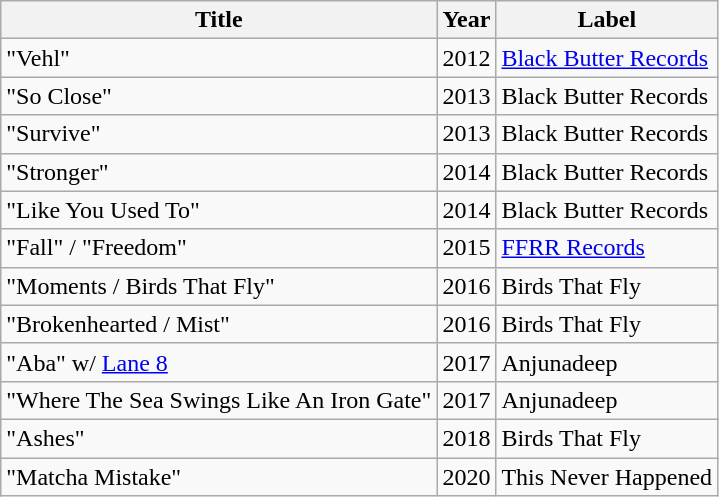<table class="wikitable plainrowheaders">
<tr>
<th>Title</th>
<th>Year</th>
<th>Label</th>
</tr>
<tr>
<td>"Vehl"</td>
<td>2012</td>
<td><a href='#'>Black Butter Records</a></td>
</tr>
<tr>
<td>"So Close"</td>
<td>2013</td>
<td>Black Butter Records</td>
</tr>
<tr>
<td>"Survive"</td>
<td>2013</td>
<td>Black Butter Records</td>
</tr>
<tr>
<td>"Stronger"</td>
<td>2014</td>
<td>Black Butter Records</td>
</tr>
<tr>
<td>"Like You Used To"</td>
<td>2014</td>
<td>Black Butter Records</td>
</tr>
<tr>
<td>"Fall" / "Freedom"</td>
<td>2015</td>
<td><a href='#'>FFRR Records</a></td>
</tr>
<tr>
<td>"Moments / Birds That Fly"</td>
<td>2016</td>
<td>Birds That Fly</td>
</tr>
<tr>
<td>"Brokenhearted / Mist"</td>
<td>2016</td>
<td>Birds That Fly</td>
</tr>
<tr>
<td>"Aba" w/ <a href='#'>Lane 8</a></td>
<td>2017</td>
<td>Anjunadeep</td>
</tr>
<tr>
<td>"Where The Sea Swings Like An Iron Gate"</td>
<td>2017</td>
<td>Anjunadeep</td>
</tr>
<tr>
<td>"Ashes"</td>
<td>2018</td>
<td>Birds That Fly</td>
</tr>
<tr>
<td>"Matcha Mistake"</td>
<td>2020</td>
<td>This Never Happened</td>
</tr>
</table>
